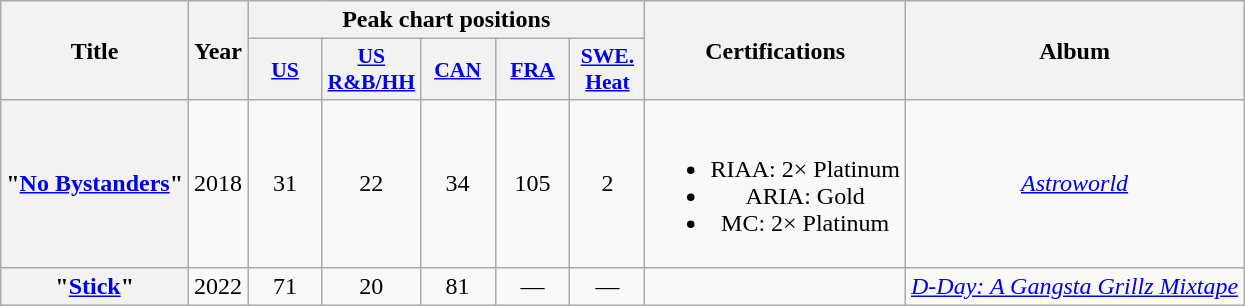<table class="wikitable plainrowheaders" style="text-align:center">
<tr>
<th rowspan="2">Title</th>
<th rowspan="2">Year</th>
<th colspan="5">Peak chart positions</th>
<th rowspan="2">Certifications</th>
<th rowspan="2">Album</th>
</tr>
<tr>
<th style="width:3em; font-size:90%"><a href='#'>US</a><br></th>
<th style="width:3em; font-size:90%"><a href='#'>US</a><br><a href='#'>R&B/HH</a><br></th>
<th style="width:3em; font-size:90%"><a href='#'>CAN</a><br></th>
<th style="width:3em; font-size:90%"><a href='#'>FRA</a><br></th>
<th style="width:3em; font-size:90%"><a href='#'>SWE.</a><br><a href='#'>Heat</a><br></th>
</tr>
<tr>
<th scope="row">"<a href='#'>No Bystanders</a>"<br></th>
<td>2018</td>
<td>31</td>
<td>22</td>
<td>34</td>
<td>105</td>
<td>2</td>
<td><br><ul><li>RIAA: 2× Platinum</li><li>ARIA: Gold</li><li>MC: 2× Platinum</li></ul></td>
<td><em><a href='#'>Astroworld</a></em></td>
</tr>
<tr>
<th scope="row">"<a href='#'>Stick</a>"<br></th>
<td>2022</td>
<td>71</td>
<td>20</td>
<td>81</td>
<td>—</td>
<td>—</td>
<td></td>
<td><em><a href='#'>D-Day: A Gangsta Grillz Mixtape</a></em></td>
</tr>
</table>
